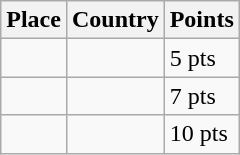<table class=wikitable>
<tr>
<th>Place</th>
<th>Country</th>
<th>Points</th>
</tr>
<tr>
<td align=center></td>
<td></td>
<td>5 pts</td>
</tr>
<tr>
<td align=center></td>
<td></td>
<td>7 pts</td>
</tr>
<tr>
<td align=center></td>
<td></td>
<td>10 pts</td>
</tr>
</table>
